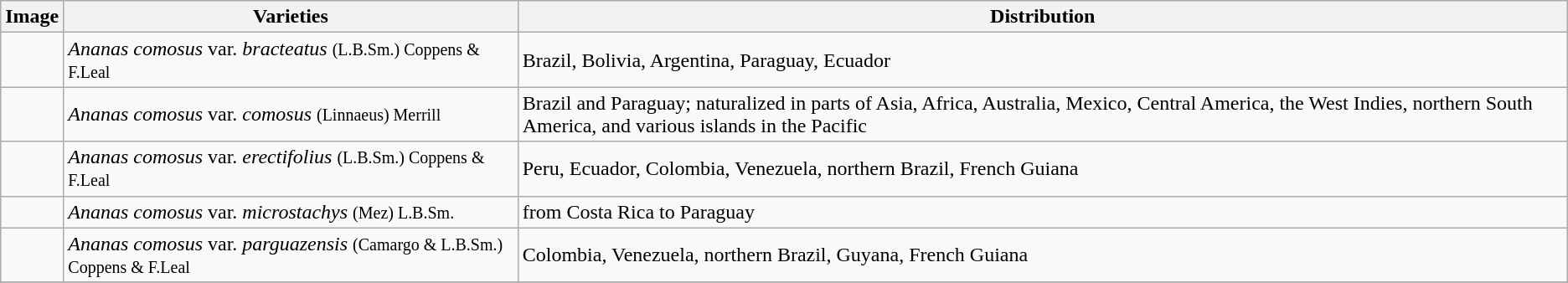<table class="wikitable">
<tr>
<th>Image</th>
<th>Varieties</th>
<th>Distribution</th>
</tr>
<tr>
<td></td>
<td><em>Ananas comosus</em> var. <em>bracteatus</em> <small>(L.B.Sm.) Coppens & F.Leal</small></td>
<td>Brazil, Bolivia, Argentina, Paraguay, Ecuador</td>
</tr>
<tr>
<td></td>
<td><em>Ananas comosus</em> var. <em>comosus</em> <small>(Linnaeus) Merrill</small></td>
<td>Brazil and Paraguay; naturalized in parts of Asia, Africa, Australia, Mexico, Central America, the West Indies, northern South America, and various islands in the Pacific</td>
</tr>
<tr>
<td></td>
<td><em>Ananas comosus</em> var. <em>erectifolius</em> <small>(L.B.Sm.) Coppens & F.Leal</small></td>
<td>Peru, Ecuador, Colombia, Venezuela, northern Brazil, French Guiana</td>
</tr>
<tr>
<td></td>
<td><em>Ananas comosus</em> var. <em>microstachys</em> <small>(Mez) L.B.Sm.</small></td>
<td>from Costa Rica to Paraguay</td>
</tr>
<tr>
<td></td>
<td><em>Ananas comosus</em> var. <em>parguazensis</em> <small>(Camargo & L.B.Sm.) Coppens & F.Leal</small></td>
<td>Colombia, Venezuela, northern Brazil, Guyana, French Guiana</td>
</tr>
<tr>
</tr>
</table>
